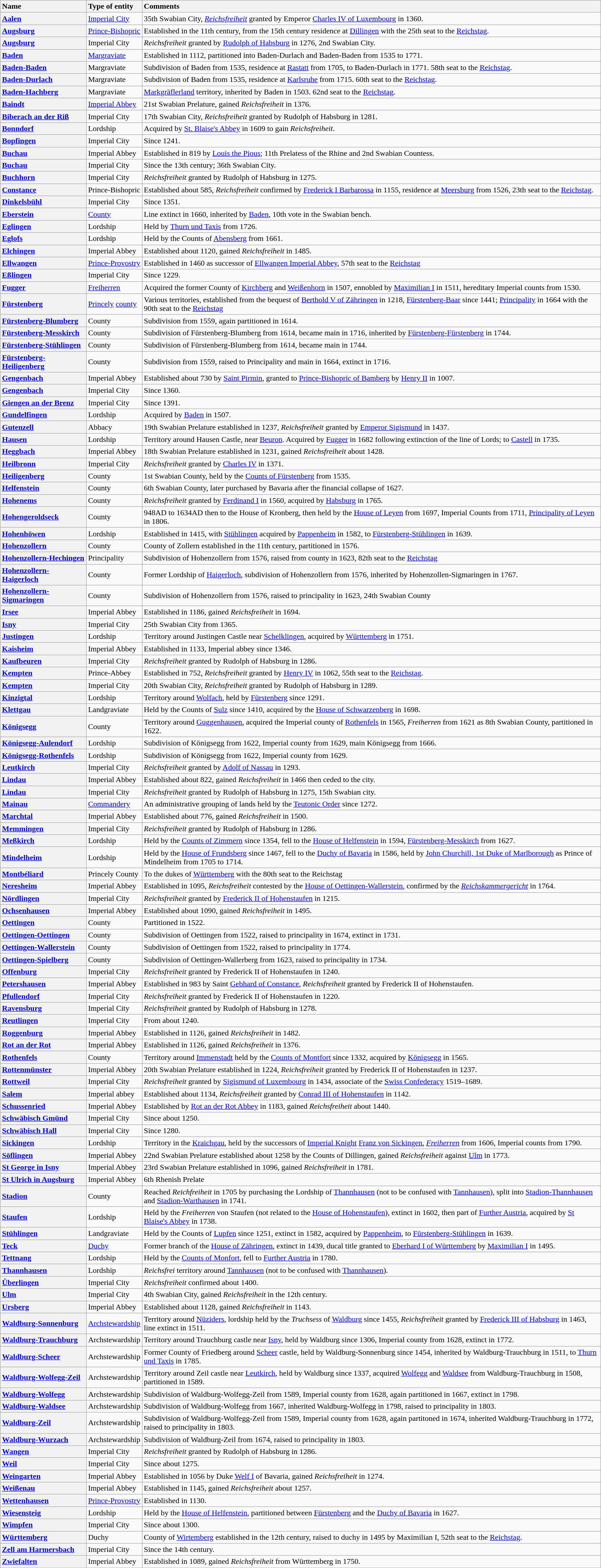<table class="wikitable sortable">
<tr>
<th scope="col" style="text-align: left;">Name</th>
<th scope="col" style="text-align: left;">Type of entity</th>
<th scope="col" style="text-align: left;">Comments</th>
</tr>
<tr>
<th scope="row" style="text-align: left;"> <a href='#'>Aalen</a></th>
<td><a href='#'>Imperial City</a></td>
<td>35th Swabian City, <em><a href='#'>Reichsfreiheit</a></em> granted by Emperor <a href='#'>Charles IV of Luxembourg</a> in 1360.</td>
</tr>
<tr>
<th scope="row" style="text-align: left;"> <a href='#'>Augsburg</a></th>
<td><a href='#'>Prince-Bishopric</a></td>
<td>Established in the 11th century, from the 15th century residence at <a href='#'>Dillingen</a> with the 25th seat to the <a href='#'>Reichstag</a>.</td>
</tr>
<tr>
<th scope="row" style="text-align: left;">   <a href='#'>Augsburg</a></th>
<td>Imperial City</td>
<td><em>Reichsfreiheit</em> granted by <a href='#'>Rudolph of Habsburg</a> in 1276, 2nd Swabian City.</td>
</tr>
<tr>
<th scope="row" style="text-align: left;">   <a href='#'>Baden</a></th>
<td><a href='#'>Margraviate</a></td>
<td>Established in 1112, partitioned into Baden-Durlach and Baden-Baden from 1535 to 1771.</td>
</tr>
<tr>
<th scope="row" style="text-align: left;">   <a href='#'>Baden-Baden</a></th>
<td>Margraviate</td>
<td>Subdivision of Baden from 1535, residence at <a href='#'>Rastatt</a> from 1705, to Baden-Durlach in 1771. 58th seat to the <a href='#'>Reichstag</a>.</td>
</tr>
<tr>
<th scope="row" style="text-align: left;">   <a href='#'>Baden-Durlach</a></th>
<td>Margraviate</td>
<td>Subdivision of Baden from 1535, residence at <a href='#'>Karlsruhe</a> from 1715. 60th seat to the <a href='#'>Reichstag</a>.</td>
</tr>
<tr>
<th scope="row" style="text-align: left;">   <a href='#'>Baden-Hachberg</a></th>
<td>Margraviate</td>
<td><a href='#'>Markgräflerland</a> territory, inherited by Baden in 1503. 62nd seat to the <a href='#'>Reichstag</a>.</td>
</tr>
<tr>
<th scope="row" style="text-align: left;"><a href='#'>Baindt</a></th>
<td><a href='#'>Imperial Abbey</a></td>
<td>21st Swabian Prelature, gained <em>Reichsfreiheit</em> in 1376.</td>
</tr>
<tr>
<th scope="row" style="text-align: left;">   <a href='#'>Biberach an der Riß</a></th>
<td>Imperial City</td>
<td>17th Swabian City, <em>Reichsfreiheit</em> granted by Rudolph of Habsburg in 1281.</td>
</tr>
<tr>
<th scope="row" style="text-align: left;">   <a href='#'>Bonndorf</a></th>
<td>Lordship</td>
<td>Acquired by <a href='#'>St. Blaise's Abbey</a> in 1609 to gain <em>Reichsfreiheit</em>.</td>
</tr>
<tr>
<th scope="row" style="text-align: left;">   <a href='#'>Bopfingen</a></th>
<td>Imperial City</td>
<td>Since 1241.</td>
</tr>
<tr>
<th scope="row" style="text-align: left;"> <a href='#'>Buchau</a></th>
<td>Imperial Abbey</td>
<td>Established in 819 by <a href='#'>Louis the Pious</a>; 11th Prelatess of the Rhine and 2nd Swabian Countess.</td>
</tr>
<tr>
<th scope="row" style="text-align: left;">   <a href='#'>Buchau</a></th>
<td>Imperial City</td>
<td>Since the 13th century; 36th Swabian City.</td>
</tr>
<tr>
<th scope="row" style="text-align: left;">   <a href='#'>Buchhorn</a></th>
<td>Imperial City</td>
<td><em>Reichsfreiheit</em> granted by Rudolph of Habsburg in 1275.</td>
</tr>
<tr>
<th scope="row" style="text-align: left;">   <a href='#'>Constance</a></th>
<td>Prince-Bishopric</td>
<td>Established about 585, <em>Reichsfreiheit</em> confirmed by <a href='#'>Frederick I Barbarossa</a> in 1155, residence at <a href='#'>Meersburg</a> from 1526, 23th seat to the <a href='#'>Reichstag</a>.</td>
</tr>
<tr>
<th scope="row" style="text-align: left;">   <a href='#'>Dinkelsbühl</a></th>
<td>Imperial City</td>
<td>Since 1351.</td>
</tr>
<tr>
<th scope="row" style="text-align: left;"> <a href='#'>Eberstein</a></th>
<td><a href='#'>County</a></td>
<td>Line extinct in 1660, inherited by <a href='#'>Baden</a>, 10th vote in the Swabian bench.</td>
</tr>
<tr>
<th scope="row" style="text-align: left;">   <a href='#'>Eglingen</a></th>
<td>Lordship</td>
<td>Held by <a href='#'>Thurn und Taxis</a> from 1726.</td>
</tr>
<tr>
<th scope="row" style="text-align: left;">   <a href='#'>Eglofs</a></th>
<td>Lordship</td>
<td>Held by the Counts of <a href='#'>Abensberg</a> from 1661.</td>
</tr>
<tr>
<th scope="row" style="text-align: left;"><a href='#'>Elchingen</a></th>
<td>Imperial Abbey</td>
<td>Established about 1120, gained <em>Reichsfreiheit</em> in 1485.</td>
</tr>
<tr>
<th scope="row" style="text-align: left;">   <a href='#'>Ellwangen</a></th>
<td><a href='#'>Prince-Provostry</a></td>
<td>Established in 1460 as successor of <a href='#'>Ellwangen Imperial Abbey</a>, 57th seat to the <a href='#'>Reichstag</a></td>
</tr>
<tr>
<th scope="row" style="text-align: left;">   <a href='#'>Eßlingen</a></th>
<td>Imperial City</td>
<td>Since 1229.</td>
</tr>
<tr>
<th scope="row" style="text-align: left;">   <a href='#'>Fugger</a></th>
<td><a href='#'>Freiherren</a></td>
<td>Acquired the former County of <a href='#'>Kirchberg</a> and <a href='#'>Weißenhorn</a> in 1507, ennobled by <a href='#'>Maximilian I</a> in 1511, hereditary Imperial counts from 1530.</td>
</tr>
<tr>
<th scope="row" style="text-align: left;"> <a href='#'>Fürstenberg</a></th>
<td><a href='#'>Princely</a> <a href='#'>county</a></td>
<td>Various territories, established from the bequest of <a href='#'>Berthold V of Zähringen</a> in 1218, <a href='#'>Fürstenberg-Baar</a> since 1441; <a href='#'>Principality</a> in 1664 with the 90th seat to the <a href='#'>Reichstag</a></td>
</tr>
<tr>
<th scope="row" style="text-align: left;"> <a href='#'>Fürstenberg-Blumberg</a></th>
<td>County</td>
<td>Subdivision from 1559, again partitioned in 1614.</td>
</tr>
<tr>
<th scope="row" style="text-align: left;"> <a href='#'>Fürstenberg-Messkirch</a></th>
<td>County</td>
<td>Subdivision of Fürstenberg-Blumberg from 1614, became main in 1716, inherited by <a href='#'>Fürstenberg-Fürstenberg</a> in 1744.</td>
</tr>
<tr>
<th scope="row" style="text-align: left;"> <a href='#'>Fürstenberg-Stühlingen</a></th>
<td>County</td>
<td>Subdivision of Fürstenberg-Blumberg from 1614, became main in 1744.</td>
</tr>
<tr>
<th scope="row" style="text-align: left;"> <a href='#'>Fürstenberg-Heiligenberg</a></th>
<td>County</td>
<td>Subdivision from 1559, raised to Principality and main in 1664, extinct in 1716.</td>
</tr>
<tr>
<th scope="row" style="text-align: left;">   <a href='#'>Gengenbach</a></th>
<td>Imperial Abbey</td>
<td>Established about 730 by <a href='#'>Saint Pirmin</a>, granted to <a href='#'>Prince-Bishopric of Bamberg</a> by <a href='#'>Henry II</a> in 1007.</td>
</tr>
<tr>
<th scope="row" style="text-align: left;">   <a href='#'>Gengenbach</a></th>
<td>Imperial City</td>
<td>Since 1360.</td>
</tr>
<tr>
<th scope="row" style="text-align: left;">   <a href='#'>Giengen an der Brenz</a></th>
<td>Imperial City</td>
<td>Since 1391.</td>
</tr>
<tr>
<th scope="row" style="text-align: left;">   <a href='#'>Gundelfingen</a></th>
<td>Lordship</td>
<td>Acquired by <a href='#'>Baden</a> in 1507.</td>
</tr>
<tr>
<th scope="row" style="text-align: left;"> <a href='#'>Gutenzell</a></th>
<td>Abbacy</td>
<td>19th Swabian Prelature established in 1237, <em>Reichsfreiheit</em> granted by <a href='#'>Emperor Sigismund</a> in 1437.</td>
</tr>
<tr>
<th scope="row" style="text-align: left;">   <a href='#'>Hausen</a></th>
<td>Lordship</td>
<td>Territory around Hausen Castle, near <a href='#'>Beuron</a>. Acquired by <a href='#'>Fugger</a> in 1682 following extinction of the line of Lords; to <a href='#'>Castell</a> in 1735.</td>
</tr>
<tr>
<th scope="row" style="text-align: left;"> <a href='#'>Heggbach</a></th>
<td>Imperial Abbey</td>
<td>18th Swabian Prelature established in 1231, gained <em>Reichsfreiheit</em> about 1428.</td>
</tr>
<tr>
<th scope="row" style="text-align: left;">   <a href='#'>Heilbronn</a></th>
<td>Imperial City</td>
<td><em>Reichsfreiheit</em> granted by <a href='#'>Charles IV</a> in 1371.</td>
</tr>
<tr>
<th scope="row" style="text-align: left;">   <a href='#'>Heiligenberg</a></th>
<td>County</td>
<td>1st Swabian County, held by the <a href='#'>Counts of Fürstenberg</a> from 1535.</td>
</tr>
<tr>
<th scope="row" style="text-align: left;">   <a href='#'>Helfenstein</a></th>
<td>County</td>
<td>6th Swabian County, later purchased by Bavaria after the financial collapse of 1627.</td>
</tr>
<tr>
<th scope="row" style="text-align: left;">   <a href='#'>Hohenems</a></th>
<td>County</td>
<td><em>Reichsfreiheit</em> granted by <a href='#'>Ferdinand I</a> in 1560, acquired by <a href='#'>Habsburg</a> in 1765.</td>
</tr>
<tr>
<th scope="row" style="text-align: left;"> <a href='#'>Hohengeroldseck</a></th>
<td>County</td>
<td>948AD to 1634AD then to the House of Kronberg, then held by the <a href='#'>House of Leyen</a> from 1697, Imperial Counts from 1711, <a href='#'>Principality of Leyen</a> in 1806.</td>
</tr>
<tr>
<th scope="row" style="text-align: left;"> <a href='#'>Hohenhöwen</a></th>
<td>Lordship</td>
<td>Established in 1415, with <a href='#'>Stühlingen</a> acquired by <a href='#'>Pappenheim</a> in 1582, to <a href='#'>Fürstenberg-Stühlingen</a> in 1639.</td>
</tr>
<tr>
<th scope="row" style="text-align: left;"> <a href='#'>Hohenzollern</a></th>
<td>County</td>
<td>County of Zollern established in the 11th century, partitioned in 1576.</td>
</tr>
<tr>
<th scope="row" style="text-align: left;"> <a href='#'>Hohenzollern-Hechingen</a></th>
<td>Principality</td>
<td>Subdivision of Hohenzollern from 1576, raised from county in 1623, 82th seat to the <a href='#'>Reichstag</a></td>
</tr>
<tr>
<th scope="row" style="text-align: left;"> <a href='#'>Hohenzollern-Haigerloch</a></th>
<td>County</td>
<td>Former Lordship of <a href='#'>Haigerloch</a>, subdivision of Hohenzollern from 1576, inherited by Hohenzollen-Sigmaringen in 1767.</td>
</tr>
<tr>
<th scope="row" style="text-align: left;">   <a href='#'>Hohenzollern-Sigmaringen</a></th>
<td>County</td>
<td>Subdivision of Hohenzollern from 1576, raised to principality in 1623, 24th Swabian County</td>
</tr>
<tr>
<th scope="row" style="text-align: left;">   <a href='#'>Irsee</a></th>
<td>Imperial Abbey</td>
<td>Established in 1186, gained <em>Reichsfreiheit</em> in 1694.</td>
</tr>
<tr>
<th scope="row" style="text-align: left;">   <a href='#'>Isny</a></th>
<td>Imperial City</td>
<td>25th Swabian City from 1365.</td>
</tr>
<tr>
<th scope="row" style="text-align: left;">   <a href='#'>Justingen</a></th>
<td>Lordship</td>
<td>Territory around Justingen Castle near <a href='#'>Schelklingen</a>, acquired by <a href='#'>Württemberg</a> in 1751.</td>
</tr>
<tr>
<th scope="row" style="text-align: left;"> <a href='#'>Kaisheim</a></th>
<td>Imperial Abbey</td>
<td>Established in 1133, Imperial abbey since 1346.</td>
</tr>
<tr>
<th scope="row" style="text-align: left;">  <a href='#'>Kaufbeuren</a></th>
<td>Imperial City</td>
<td><em>Reichsfreiheit</em> granted by Rudolph of Habsburg in 1286.</td>
</tr>
<tr>
<th scope="row" style="text-align: left;">  <a href='#'>Kempten</a></th>
<td>Prince-Abbey</td>
<td>Established in 752, <em>Reichsfreiheit</em> granted by <a href='#'>Henry IV</a> in 1062, 55th seat to the <a href='#'>Reichstag</a>.</td>
</tr>
<tr>
<th scope="row" style="text-align: left;">  <a href='#'>Kempten</a></th>
<td>Imperial City</td>
<td>20th Swabian City, <em>Reichsfreiheit</em> granted by Rudolph of Habsburg in 1289.</td>
</tr>
<tr>
<th scope="row" style="text-align: left;">  <a href='#'>Kinzigtal</a></th>
<td>Lordship</td>
<td>Territory around <a href='#'>Wolfach</a>, held by <a href='#'>Fürstenberg</a> since 1291.</td>
</tr>
<tr>
<th scope="row" style="text-align: left;">  <a href='#'>Klettgau</a></th>
<td>Landgraviate</td>
<td>Held by the Counts of <a href='#'>Sulz</a> since 1410, acquired by the <a href='#'>House of Schwarzenberg</a> in 1698.</td>
</tr>
<tr>
<th scope="row" style="text-align: left;"> <a href='#'>Königsegg</a></th>
<td>County</td>
<td>Territory around <a href='#'>Guggenhausen</a>, acquired the Imperial county of <a href='#'>Rothenfels</a> in 1565, <em>Freiherren</em> from 1621 as 8th Swabian County, partitioned in 1622.</td>
</tr>
<tr>
<th scope="row" style="text-align: left;"> <a href='#'>Königsegg-Aulendorf</a></th>
<td>Lordship</td>
<td>Subdivision of Königsegg from 1622, Imperial county from 1629, main Königsegg from 1666.</td>
</tr>
<tr>
<th scope="row" style="text-align: left;">   <a href='#'>Königsegg-Rothenfels</a></th>
<td>Lordship</td>
<td>Subdivision of Königsegg from 1622, Imperial county from 1629.</td>
</tr>
<tr>
<th scope="row" style="text-align: left;">  <a href='#'>Leutkirch</a></th>
<td>Imperial City</td>
<td><em>Reichsfreiheit</em> granted by <a href='#'>Adolf of Nassau</a> in 1293.</td>
</tr>
<tr>
<th scope="row" style="text-align: left;"> <a href='#'>Lindau</a></th>
<td>Imperial Abbey</td>
<td>Established about 822, gained <em>Reichsfreiheit</em> in 1466 then ceded to the city.</td>
</tr>
<tr>
<th scope="row" style="text-align: left;">  <a href='#'>Lindau</a></th>
<td>Imperial City</td>
<td><em>Reichsfreiheit</em> granted by Rudolph of Habsburg in 1275, 15th Swabian city.</td>
</tr>
<tr>
<th scope="row" style="text-align: left;">  <a href='#'>Mainau</a></th>
<td><a href='#'>Commandery</a></td>
<td>An administrative grouping of lands held by the <a href='#'>Teutonic Order</a> since 1272.</td>
</tr>
<tr>
<th scope="row" style="text-align: left;"> <a href='#'>Marchtal</a></th>
<td>Imperial Abbey</td>
<td>Established about 776, gained <em>Reichsfreiheit</em> in 1500.</td>
</tr>
<tr>
<th scope="row" style="text-align: left;">  <a href='#'>Memmingen</a></th>
<td>Imperial City</td>
<td><em>Reichsfreiheit</em> granted by Rudolph of Habsburg in 1286.</td>
</tr>
<tr>
<th scope="row" style="text-align: left;">  <a href='#'>Meßkirch</a></th>
<td>Lordship</td>
<td>Held by the <a href='#'>Counts of Zimmern</a> since 1354, fell to the <a href='#'>House of Helfenstein</a> in 1594, <a href='#'>Fürstenberg-Messkirch</a> from 1627.</td>
</tr>
<tr>
<th scope="row" style="text-align: left;">  <a href='#'>Mindelheim</a></th>
<td>Lordship</td>
<td>Held by the <a href='#'>House of Frundsberg</a> since 1467, fell to the <a href='#'>Duchy of Bavaria</a> in 1586, held by <a href='#'>John Churchill, 1st Duke of Marlborough</a> as Prince of Mindelheim from 1705 to 1714.</td>
</tr>
<tr>
<th scope="row" style="text-align: left;">  <a href='#'>Montbéliard</a></th>
<td>Princely County</td>
<td>To the dukes of <a href='#'>Württemberg</a> with the 80th seat to the Reichstag</td>
</tr>
<tr>
<th scope="row" style="text-align: left;"> <a href='#'>Neresheim</a></th>
<td>Imperial Abbey</td>
<td>Established in 1095, <em>Reichsfreiheit</em> contested by the <a href='#'>House of Oettingen-Wallerstein</a>, confirmed by the <em><a href='#'>Reichskammergericht</a></em> in 1764.</td>
</tr>
<tr>
<th scope="row" style="text-align: left;"> <a href='#'>Nördlingen</a></th>
<td>Imperial City</td>
<td><em>Reichsfreiheit</em> granted by <a href='#'>Frederick II of Hohenstaufen</a> in 1215.</td>
</tr>
<tr>
<th scope="row" style="text-align: left;"> <a href='#'>Ochsenhausen</a></th>
<td>Imperial Abbey</td>
<td>Established about 1090, gained <em>Reichsfreiheit</em> in 1495.</td>
</tr>
<tr>
<th scope="row" style="text-align: left;">  <a href='#'>Oettingen</a></th>
<td>County</td>
<td>Partitioned in 1522.</td>
</tr>
<tr>
<th scope="row" style="text-align: left;">  <a href='#'>Oettingen-Oettingen</a></th>
<td>County</td>
<td>Subdivision of Oettingen from 1522, raised to principality in 1674, extinct in 1731.</td>
</tr>
<tr>
<th scope="row" style="text-align: left;">  <a href='#'>Oettingen-Wallerstein</a></th>
<td>County</td>
<td>Subdivision of Oettingen from 1522, raised to principality in 1774.</td>
</tr>
<tr>
<th scope="row" style="text-align: left;">  <a href='#'>Oettingen-Spielberg</a></th>
<td>County</td>
<td>Subdivision of Oettingen-Wallerberg from 1623, raised to principality in 1734.</td>
</tr>
<tr>
<th scope="row" style="text-align: left;">  <a href='#'>Offenburg</a></th>
<td>Imperial City</td>
<td><em>Reichsfreiheit</em> granted by Frederick II of Hohenstaufen in 1240.</td>
</tr>
<tr>
<th scope="row" style="text-align: left;"> <a href='#'>Petershausen</a></th>
<td>Imperial Abbey</td>
<td>Established in 983 by Saint <a href='#'>Gebhard of Constance</a>, <em>Reichsfreiheit</em> granted by Frederick II of Hohenstaufen.</td>
</tr>
<tr>
<th scope="row" style="text-align: left;">  <a href='#'>Pfullendorf</a></th>
<td>Imperial City</td>
<td><em>Reichsfreiheit</em> granted by Frederick II of Hohenstaufen in 1220.</td>
</tr>
<tr>
<th scope="row" style="text-align: left;">  <a href='#'>Ravensburg</a></th>
<td>Imperial City</td>
<td><em>Reichsfreiheit</em> granted by Rudolph of Habsburg in 1278.</td>
</tr>
<tr>
<th scope="row" style="text-align: left;">  <a href='#'>Reutlingen</a></th>
<td>Imperial City</td>
<td>From about 1240.</td>
</tr>
<tr>
<th scope="row" style="text-align: left;">  <a href='#'>Roggenburg</a></th>
<td>Imperial Abbey</td>
<td>Established in 1126, gained <em>Reichsfreiheit</em> in 1482.</td>
</tr>
<tr>
<th scope="row" style="text-align: left;">  <a href='#'>Rot an der Rot</a></th>
<td>Imperial Abbey</td>
<td>Established in 1126, gained <em>Reichsfreiheit</em> in 1376.</td>
</tr>
<tr>
<th scope="row" style="text-align: left;">  <a href='#'>Rothenfels</a></th>
<td>County</td>
<td>Territory around <a href='#'>Immenstadt</a> held by the <a href='#'>Counts of Montfort</a> since 1332, acquired by <a href='#'>Königsegg</a> in 1565.</td>
</tr>
<tr>
<th scope="row" style="text-align: left;"> <a href='#'>Rottenmünster</a></th>
<td>Imperial Abbey</td>
<td>20th Swabian Prelature established in 1224, <em>Reichsfreiheit</em> granted by Frederick II of Hohenstaufen in 1237.</td>
</tr>
<tr>
<th scope="row" style="text-align: left;">  <a href='#'>Rottweil</a></th>
<td>Imperial City</td>
<td><em>Reichsfreiheit</em> granted by <a href='#'>Sigismund of Luxembourg</a> in 1434, associate of the <a href='#'>Swiss Confederacy</a> 1519–1689.</td>
</tr>
<tr>
<th scope="row" style="text-align: left;">  <a href='#'>Salem</a></th>
<td>Imperial abbey</td>
<td>Established about 1134, <em>Reichsfreiheit</em> granted by <a href='#'>Conrad III of Hohenstaufen</a> in 1142.</td>
</tr>
<tr>
<th scope="row" style="text-align: left;">  <a href='#'>Schussenried</a></th>
<td>Imperial Abbey</td>
<td>Established by <a href='#'>Rot an der Rot Abbey</a> in 1183, gained <em>Reichsfreiheit</em> about 1440.</td>
</tr>
<tr>
<th scope="row" style="text-align: left;">  <a href='#'>Schwäbisch Gmünd</a></th>
<td>Imperial City</td>
<td>Since about 1250.</td>
</tr>
<tr>
<th scope="row" style="text-align: left;">  <a href='#'>Schwäbisch Hall</a></th>
<td>Imperial City</td>
<td>Since 1280.</td>
</tr>
<tr>
<th scope="row" style="text-align: left;"> <a href='#'>Sickingen</a></th>
<td>Lordship</td>
<td>Territory in the <a href='#'>Kraichgau</a>, held by the successors of <a href='#'>Imperial Knight</a> <a href='#'>Franz von Sickingen</a>, <em><a href='#'>Freiherren</a></em> from 1606, Imperial counts from 1790.</td>
</tr>
<tr>
<th scope="row" style="text-align: left;"> <a href='#'>Söflingen</a></th>
<td>Imperial Abbey</td>
<td>22nd Swabian Prelature established about 1258 by the Counts of Dillingen, gained <em>Reichsfreiheit</em> against <a href='#'>Ulm</a> in 1773.</td>
</tr>
<tr>
<th scope="row" style="text-align: left;">  <a href='#'>St George in Isny</a></th>
<td>Imperial Abbey</td>
<td>23rd Swabian Prelature established in 1096, gained <em>Reichsfreiheit</em> in 1781.</td>
</tr>
<tr>
<th scope="row" style="text-align: left;">  <a href='#'>St Ulrich in Augsburg</a></th>
<td>Imperial Abbey</td>
<td>6th Rhenish Prelate</td>
</tr>
<tr>
<th scope="row" style="text-align: left;">  <a href='#'>Stadion</a></th>
<td>County</td>
<td>Reached <em>Reichfreiheit</em> in 1705 by purchasing the Lordship of <a href='#'>Thannhausen</a> (not to be confused with <a href='#'>Tannhausen</a>), split into <a href='#'>Stadion-Thannhausen</a> and <a href='#'>Stadion-Warthausen</a> in 1741.</td>
</tr>
<tr>
<th scope="row" style="text-align: left;">   <a href='#'>Staufen</a></th>
<td>Lordship</td>
<td>Held by the <em>Freiherren</em> von Staufen (not related to the <a href='#'>House of Hohenstaufen</a>), extinct in 1602, then part of <a href='#'>Further Austria</a>, acquired by <a href='#'>St Blaise's Abbey</a> in 1738.</td>
</tr>
<tr>
<th scope="row" style="text-align: left;">  <a href='#'>Stühlingen</a></th>
<td>Landgraviate</td>
<td>Held by the Counts of <a href='#'>Lupfen</a> since 1251, extinct in 1582, acquired by <a href='#'>Pappenheim</a>, to <a href='#'>Fürstenberg-Stühlingen</a> in 1639.</td>
</tr>
<tr>
<th scope="row" style="text-align: left;">  <a href='#'>Teck</a></th>
<td><a href='#'>Duchy</a></td>
<td>Former branch of the <a href='#'>House of Zähringen</a>, extinct in 1439, ducal title granted to <a href='#'>Eberhard I of Württemberg</a> by <a href='#'>Maximilian I</a> in 1495.</td>
</tr>
<tr>
<th scope="row" style="text-align: left;">  <a href='#'>Tettnang</a></th>
<td>Lordship</td>
<td>Held by the <a href='#'>Counts of Monfort</a>, fell to <a href='#'>Further Austria</a> in 1780.</td>
</tr>
<tr>
<th scope="row" style="text-align: left;"> <a href='#'>Thannhausen</a></th>
<td>Lordship</td>
<td><em>Reichsfrei</em> territory around <a href='#'>Tannhausen</a> (not to be confused with <a href='#'>Thannhausen</a>).</td>
</tr>
<tr>
<th scope="row" style="text-align: left;">  <a href='#'>Überlingen</a></th>
<td>Imperial City</td>
<td><em>Reichsfreiheit</em> confirmed about 1400.</td>
</tr>
<tr>
<th scope="row" style="text-align: left;">  <a href='#'>Ulm</a></th>
<td>Imperial City</td>
<td>4th Swabian City, gained <em>Reichsfreiheit</em> in the 12th century.</td>
</tr>
<tr>
<th scope="row" style="text-align: left;">  <a href='#'>Ursberg</a></th>
<td>Imperial Abbey</td>
<td>Established about 1128, gained <em>Reichsfreiheit</em> in 1143.</td>
</tr>
<tr>
<th scope="row" style="text-align: left;">  <a href='#'>Waldburg-Sonnenburg</a></th>
<td><a href='#'>Archstewardship</a></td>
<td>Territory around <a href='#'>Nüziders</a>, lordship held by the <em>Truchsess</em> of <a href='#'>Waldburg</a> since 1455, <em>Reichsfreiheit</em> granted by <a href='#'>Frederick III of Habsburg</a> in 1463, line extinct in 1511.</td>
</tr>
<tr>
<th scope="row" style="text-align: left;">  <a href='#'>Waldburg-Trauchburg</a></th>
<td>Archstewardship</td>
<td>Territory around Trauchburg castle near <a href='#'>Isny</a>, held by Waldburg since 1306, Imperial county from 1628, extinct in 1772.</td>
</tr>
<tr>
<th scope="row" style="text-align: left;">  <a href='#'>Waldburg-Scheer</a></th>
<td>Archstewardship</td>
<td>Former County of Friedberg around <a href='#'>Scheer</a> castle, held by Waldburg-Sonnenburg since 1454, inherited by Waldburg-Trauchburg in 1511, to <a href='#'>Thurn und Taxis</a> in 1785.</td>
</tr>
<tr>
<th scope="row" style="text-align: left;">  <a href='#'>Waldburg-Wolfegg-Zeil</a></th>
<td>Archstewardship</td>
<td>Territory around Zeil castle near <a href='#'>Leutkirch</a>, held by Waldburg since 1337, acquired <a href='#'>Wolfegg</a> and <a href='#'>Waldsee</a> from Waldburg-Trauchburg in 1508, partitioned in 1589.</td>
</tr>
<tr>
<th scope="row" style="text-align: left;">  <a href='#'>Waldburg-Wolfegg</a></th>
<td>Archstewardship</td>
<td>Subdivision of Waldburg-Wolfegg-Zeil from 1589, Imperial county from 1628, again partitioned in 1667, extinct in 1798.</td>
</tr>
<tr>
<th scope="row" style="text-align: left;">  <a href='#'>Waldburg-Waldsee</a></th>
<td>Archstewardship</td>
<td>Subdivision of Waldburg-Wolfegg from 1667, inherited Waldburg-Wolfegg in 1798, raised to principality in 1803.</td>
</tr>
<tr>
<th scope="row" style="text-align: left;">  <a href='#'>Waldburg-Zeil</a></th>
<td>Archstewardship</td>
<td>Subdivision of Waldburg-Wolfegg-Zeil from 1589, Imperial county from 1628, again partitoned in 1674, inherited Waldburg-Trauchburg in 1772, raised to principality in 1803.</td>
</tr>
<tr>
<th scope="row" style="text-align: left;">  <a href='#'>Waldburg-Wurzach</a></th>
<td>Archstewardship</td>
<td>Subdivision of Waldburg-Zeil from 1674, raised to principality in 1803.</td>
</tr>
<tr>
<th scope="row" style="text-align: left;">  <a href='#'>Wangen</a></th>
<td>Imperial City</td>
<td><em>Reichsfreiheit</em> granted by Rudolph of Habsburg in 1286.</td>
</tr>
<tr>
<th scope="row" style="text-align: left;">  <a href='#'>Weil</a></th>
<td>Imperial City</td>
<td>Since about 1275.</td>
</tr>
<tr>
<th scope="row" style="text-align: left;">  <a href='#'>Weingarten</a></th>
<td>Imperial Abbey</td>
<td>Established in 1056 by Duke <a href='#'>Welf I</a> of Bavaria, gained <em>Reichsfreiheit</em> in 1274.</td>
</tr>
<tr>
<th scope="row" style="text-align: left;"> <a href='#'>Weißenau</a></th>
<td>Imperial Abbey</td>
<td>Established in 1145, gained <em>Reichsfreiheit</em> about 1257.</td>
</tr>
<tr>
<th scope="row" style="text-align: left;">  <a href='#'>Wettenhausen</a></th>
<td><a href='#'>Prince-Provostry</a></td>
<td>Established in 1130.</td>
</tr>
<tr>
<th scope="row" style="text-align: left;">  <a href='#'>Wiesensteig</a></th>
<td>Lordship</td>
<td>Held by the <a href='#'>House of Helfenstein</a>, partitioned between <a href='#'>Fürstenberg</a> and the <a href='#'>Duchy of Bavaria</a> in 1627.</td>
</tr>
<tr>
<th scope="row" style="text-align: left;">  <a href='#'>Wimpfen</a></th>
<td>Imperial City</td>
<td>Since about 1300.</td>
</tr>
<tr>
<th scope="row" style="text-align: left;">  <a href='#'>Württemberg</a></th>
<td>Duchy</td>
<td>County of <a href='#'>Wirtemberg</a> established in the 12th century, raised to duchy in 1495 by Maximilian I, 52th seat to the <a href='#'>Reichstag</a>.</td>
</tr>
<tr>
<th scope="row" style="text-align: left;">  <a href='#'>Zell am Harmersbach</a></th>
<td>Imperial City</td>
<td>Since the 14th century.</td>
</tr>
<tr>
<th scope="row" style="text-align: left;">  <a href='#'>Zwiefalten</a></th>
<td>Imperial Abbey</td>
<td>Established in 1089, gained <em>Reichsfreiheit</em> from Württemberg in 1750.</td>
</tr>
</table>
